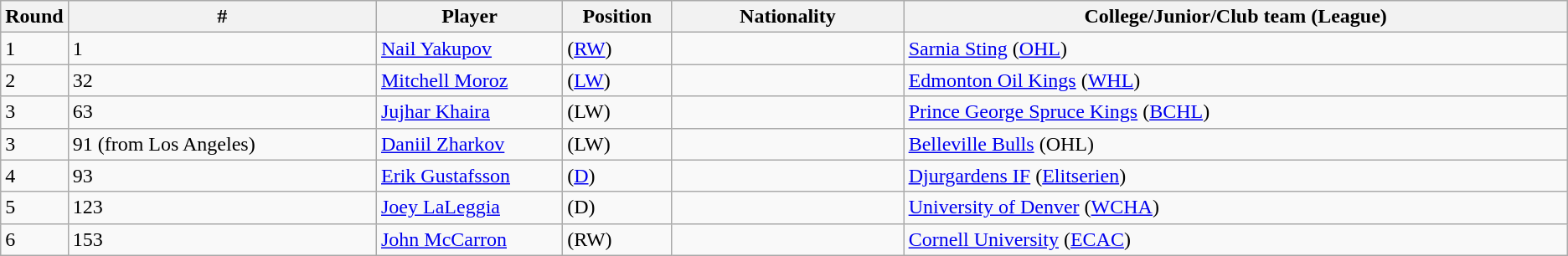<table class="wikitable">
<tr>
<th bgcolor="#DDDDFF" width="3.0%">Round</th>
<th bgcolor="#DDDDFF" width="20.0%">#</th>
<th bgcolor="#DDDDFF" width="12.0%">Player</th>
<th bgcolor="#DDDDFF" width="7.0%">Position</th>
<th bgcolor="#DDDDFF" width="15.0%">Nationality</th>
<th bgcolor="#DDDDFF" width=80.0%">College/Junior/Club team (League)</th>
</tr>
<tr>
<td>1</td>
<td>1</td>
<td><a href='#'>Nail Yakupov</a></td>
<td>(<a href='#'>RW</a>)</td>
<td></td>
<td><a href='#'>Sarnia Sting</a> (<a href='#'>OHL</a>)</td>
</tr>
<tr>
<td>2</td>
<td>32</td>
<td><a href='#'>Mitchell Moroz</a></td>
<td>(<a href='#'>LW</a>)</td>
<td></td>
<td><a href='#'>Edmonton Oil Kings</a> (<a href='#'>WHL</a>)</td>
</tr>
<tr>
<td>3</td>
<td>63</td>
<td><a href='#'>Jujhar Khaira</a></td>
<td>(LW)</td>
<td></td>
<td><a href='#'>Prince George Spruce Kings</a> (<a href='#'>BCHL</a>)</td>
</tr>
<tr>
<td>3</td>
<td>91 (from Los Angeles)</td>
<td><a href='#'>Daniil Zharkov</a></td>
<td>(LW)</td>
<td></td>
<td><a href='#'>Belleville Bulls</a> (OHL)</td>
</tr>
<tr>
<td>4</td>
<td>93</td>
<td><a href='#'>Erik Gustafsson</a></td>
<td>(<a href='#'>D</a>)</td>
<td></td>
<td><a href='#'>Djurgardens IF</a> (<a href='#'>Elitserien</a>)</td>
</tr>
<tr>
<td>5</td>
<td>123</td>
<td><a href='#'>Joey LaLeggia</a></td>
<td>(D)</td>
<td></td>
<td><a href='#'>University of Denver</a> (<a href='#'>WCHA</a>)</td>
</tr>
<tr>
<td>6</td>
<td>153</td>
<td><a href='#'>John McCarron</a></td>
<td>(RW)</td>
<td></td>
<td><a href='#'>Cornell University</a> (<a href='#'>ECAC</a>)</td>
</tr>
</table>
